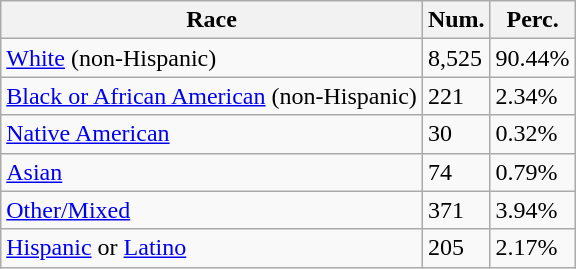<table class="wikitable">
<tr>
<th>Race</th>
<th>Num.</th>
<th>Perc.</th>
</tr>
<tr>
<td><a href='#'>White</a> (non-Hispanic)</td>
<td>8,525</td>
<td>90.44%</td>
</tr>
<tr>
<td><a href='#'>Black or African American</a> (non-Hispanic)</td>
<td>221</td>
<td>2.34%</td>
</tr>
<tr>
<td><a href='#'>Native American</a></td>
<td>30</td>
<td>0.32%</td>
</tr>
<tr>
<td><a href='#'>Asian</a></td>
<td>74</td>
<td>0.79%</td>
</tr>
<tr>
<td><a href='#'>Other/Mixed</a></td>
<td>371</td>
<td>3.94%</td>
</tr>
<tr>
<td><a href='#'>Hispanic</a> or <a href='#'>Latino</a></td>
<td>205</td>
<td>2.17%</td>
</tr>
</table>
